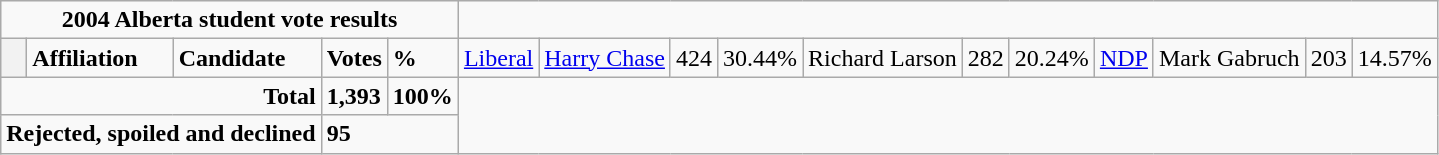<table class="wikitable">
<tr>
<td colspan="5" align="center"><strong>2004 Alberta student vote results</strong></td>
</tr>
<tr>
<th style="width: 10px;"></th>
<td><strong>Affiliation</strong></td>
<td><strong>Candidate</strong></td>
<td><strong>Votes</strong></td>
<td><strong>%</strong><br></td>
<td><a href='#'>Liberal</a></td>
<td><a href='#'>Harry Chase</a></td>
<td>424</td>
<td>30.44%<br>
</td>
<td>Richard Larson</td>
<td>282</td>
<td>20.24%<br></td>
<td><a href='#'>NDP</a></td>
<td>Mark Gabruch</td>
<td>203</td>
<td>14.57%<br>
</td>
</tr>
<tr>
<td colspan="3" align="right"><strong>Total</strong></td>
<td><strong>1,393</strong></td>
<td><strong>100%</strong></td>
</tr>
<tr>
<td colspan="3" align="right"><strong>Rejected, spoiled and declined</strong></td>
<td colspan="2"><strong>95</strong></td>
</tr>
</table>
